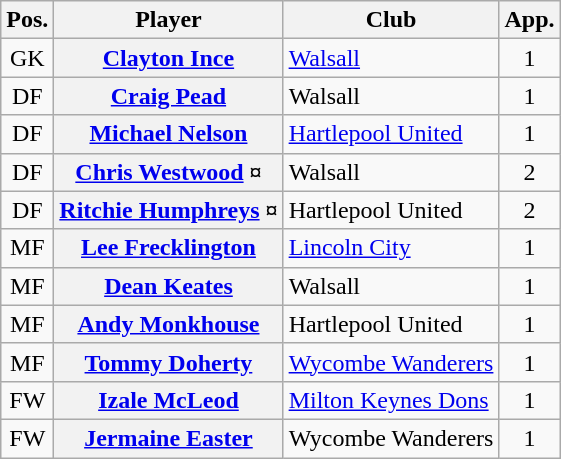<table class="wikitable plainrowheaders" style="text-align: left">
<tr>
<th scope=col>Pos.</th>
<th scope=col>Player</th>
<th scope=col>Club</th>
<th scope=col>App.</th>
</tr>
<tr>
<td style=text-align:center>GK</td>
<th scope=row><a href='#'>Clayton Ince</a></th>
<td><a href='#'>Walsall</a></td>
<td style=text-align:center>1</td>
</tr>
<tr>
<td style=text-align:center>DF</td>
<th scope=row><a href='#'>Craig Pead</a></th>
<td>Walsall</td>
<td style=text-align:center>1</td>
</tr>
<tr>
<td style=text-align:center>DF</td>
<th scope=row><a href='#'>Michael Nelson</a></th>
<td><a href='#'>Hartlepool United</a></td>
<td style=text-align:center>1</td>
</tr>
<tr>
<td style=text-align:center>DF</td>
<th scope=row><a href='#'>Chris Westwood</a> ¤</th>
<td>Walsall</td>
<td style=text-align:center>2</td>
</tr>
<tr>
<td style=text-align:center>DF</td>
<th scope=row><a href='#'>Ritchie Humphreys</a> ¤</th>
<td>Hartlepool United</td>
<td style=text-align:center>2</td>
</tr>
<tr>
<td style=text-align:center>MF</td>
<th scope=row><a href='#'>Lee Frecklington</a></th>
<td><a href='#'>Lincoln City</a></td>
<td style=text-align:center>1</td>
</tr>
<tr>
<td style=text-align:center>MF</td>
<th scope=row><a href='#'>Dean Keates</a></th>
<td>Walsall</td>
<td style=text-align:center>1</td>
</tr>
<tr>
<td style=text-align:center>MF</td>
<th scope=row><a href='#'>Andy Monkhouse</a></th>
<td>Hartlepool United</td>
<td style=text-align:center>1</td>
</tr>
<tr>
<td style=text-align:center>MF</td>
<th scope=row><a href='#'>Tommy Doherty</a></th>
<td><a href='#'>Wycombe Wanderers</a></td>
<td style=text-align:center>1</td>
</tr>
<tr>
<td style=text-align:center>FW</td>
<th scope=row><a href='#'>Izale McLeod</a></th>
<td><a href='#'>Milton Keynes Dons</a></td>
<td style=text-align:center>1</td>
</tr>
<tr>
<td style=text-align:center>FW</td>
<th scope=row><a href='#'>Jermaine Easter</a></th>
<td>Wycombe Wanderers</td>
<td style=text-align:center>1</td>
</tr>
</table>
